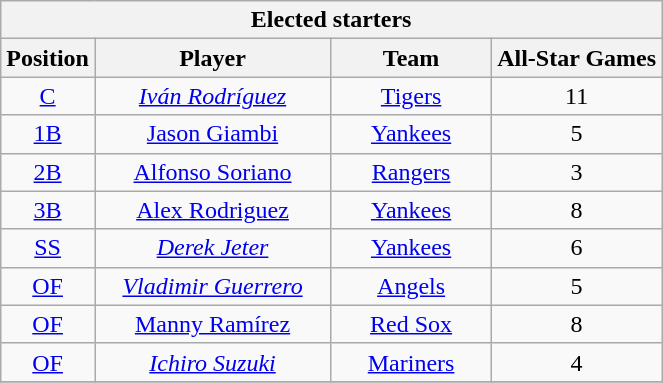<table class="wikitable" style="font-size: 100%; text-align:right;">
<tr>
<th colspan="4">Elected starters</th>
</tr>
<tr>
<th>Position</th>
<th width="150">Player</th>
<th width="100">Team</th>
<th>All-Star Games</th>
</tr>
<tr>
<td align="center"><a href='#'>C</a></td>
<td align="center"><em><a href='#'>Iván Rodríguez</a></em></td>
<td align="center"><a href='#'>Tigers</a></td>
<td align="center">11</td>
</tr>
<tr>
<td align="center"><a href='#'>1B</a></td>
<td align="center"><a href='#'>Jason Giambi</a></td>
<td align="center"><a href='#'>Yankees</a></td>
<td align="center">5</td>
</tr>
<tr>
<td align="center"><a href='#'>2B</a></td>
<td align="center"><a href='#'>Alfonso Soriano</a></td>
<td align="center"><a href='#'>Rangers</a></td>
<td align="center">3</td>
</tr>
<tr>
<td align="center"><a href='#'>3B</a></td>
<td align="center"><a href='#'>Alex Rodriguez</a></td>
<td align="center"><a href='#'>Yankees</a></td>
<td align="center">8</td>
</tr>
<tr>
<td align="center"><a href='#'>SS</a></td>
<td align="center"><em><a href='#'>Derek Jeter</a></em></td>
<td align="center"><a href='#'>Yankees</a></td>
<td align="center">6</td>
</tr>
<tr>
<td align="center"><a href='#'>OF</a></td>
<td align="center"><em><a href='#'>Vladimir Guerrero</a></em></td>
<td align="center"><a href='#'>Angels</a></td>
<td align="center">5</td>
</tr>
<tr>
<td align="center"><a href='#'>OF</a></td>
<td align="center"><a href='#'>Manny Ramírez</a></td>
<td align="center"><a href='#'>Red Sox</a></td>
<td align="center">8</td>
</tr>
<tr>
<td align="center"><a href='#'>OF</a></td>
<td align="center"><em><a href='#'>Ichiro Suzuki</a></em></td>
<td align="center"><a href='#'>Mariners</a></td>
<td align="center">4</td>
</tr>
<tr>
</tr>
</table>
